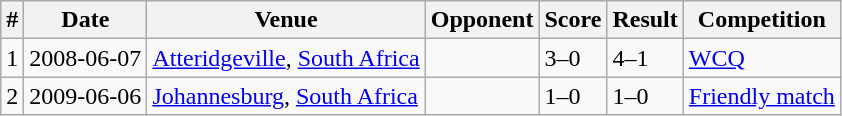<table class="wikitable">
<tr>
<th>#</th>
<th>Date</th>
<th>Venue</th>
<th>Opponent</th>
<th>Score</th>
<th>Result</th>
<th>Competition</th>
</tr>
<tr>
<td>1</td>
<td>2008-06-07</td>
<td><a href='#'>Atteridgeville</a>, <a href='#'>South Africa</a></td>
<td></td>
<td>3–0</td>
<td>4–1</td>
<td><a href='#'>WCQ</a></td>
</tr>
<tr>
<td>2</td>
<td>2009-06-06</td>
<td><a href='#'>Johannesburg</a>, <a href='#'>South Africa</a></td>
<td></td>
<td>1–0</td>
<td>1–0</td>
<td><a href='#'>Friendly match</a></td>
</tr>
</table>
